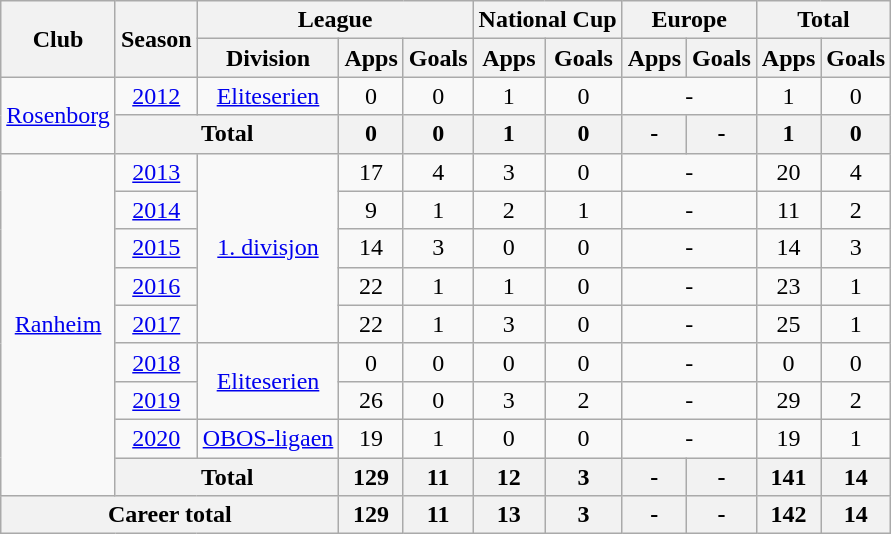<table class="wikitable" style="text-align: center;">
<tr>
<th rowspan="2">Club</th>
<th rowspan="2">Season</th>
<th colspan="3">League</th>
<th colspan="2">National Cup</th>
<th colspan="2">Europe</th>
<th colspan="2">Total</th>
</tr>
<tr>
<th>Division</th>
<th>Apps</th>
<th>Goals</th>
<th>Apps</th>
<th>Goals</th>
<th>Apps</th>
<th>Goals</th>
<th>Apps</th>
<th>Goals</th>
</tr>
<tr>
<td rowspan="2"><a href='#'>Rosenborg</a></td>
<td><a href='#'>2012</a></td>
<td rowspan="1"><a href='#'>Eliteserien</a></td>
<td>0</td>
<td>0</td>
<td>1</td>
<td>0</td>
<td colspan="2">-</td>
<td>1</td>
<td>0</td>
</tr>
<tr>
<th colspan="2">Total</th>
<th>0</th>
<th>0</th>
<th>1</th>
<th>0</th>
<th>-</th>
<th>-</th>
<th>1</th>
<th>0</th>
</tr>
<tr>
<td rowspan="9"><a href='#'>Ranheim</a></td>
<td><a href='#'>2013</a></td>
<td rowspan="5"><a href='#'>1. divisjon</a></td>
<td>17</td>
<td>4</td>
<td>3</td>
<td>0</td>
<td colspan="2">-</td>
<td>20</td>
<td>4</td>
</tr>
<tr>
<td><a href='#'>2014</a></td>
<td>9</td>
<td>1</td>
<td>2</td>
<td>1</td>
<td colspan="2">-</td>
<td>11</td>
<td>2</td>
</tr>
<tr>
<td><a href='#'>2015</a></td>
<td>14</td>
<td>3</td>
<td>0</td>
<td>0</td>
<td colspan="2">-</td>
<td>14</td>
<td>3</td>
</tr>
<tr>
<td><a href='#'>2016</a></td>
<td>22</td>
<td>1</td>
<td>1</td>
<td>0</td>
<td colspan="2">-</td>
<td>23</td>
<td>1</td>
</tr>
<tr>
<td><a href='#'>2017</a></td>
<td>22</td>
<td>1</td>
<td>3</td>
<td>0</td>
<td colspan="2">-</td>
<td>25</td>
<td>1</td>
</tr>
<tr>
<td><a href='#'>2018</a></td>
<td rowspan="2"><a href='#'>Eliteserien</a></td>
<td>0</td>
<td>0</td>
<td>0</td>
<td>0</td>
<td colspan="2">-</td>
<td>0</td>
<td>0</td>
</tr>
<tr>
<td><a href='#'>2019</a></td>
<td>26</td>
<td>0</td>
<td>3</td>
<td>2</td>
<td colspan="2">-</td>
<td>29</td>
<td>2</td>
</tr>
<tr>
<td><a href='#'>2020</a></td>
<td rowspan="1"><a href='#'>OBOS-ligaen</a></td>
<td>19</td>
<td>1</td>
<td>0</td>
<td>0</td>
<td colspan="2">-</td>
<td>19</td>
<td>1</td>
</tr>
<tr>
<th colspan="2">Total</th>
<th>129</th>
<th>11</th>
<th>12</th>
<th>3</th>
<th>-</th>
<th>-</th>
<th>141</th>
<th>14</th>
</tr>
<tr>
<th colspan="3">Career total</th>
<th>129</th>
<th>11</th>
<th>13</th>
<th>3</th>
<th>-</th>
<th>-</th>
<th>142</th>
<th>14</th>
</tr>
</table>
